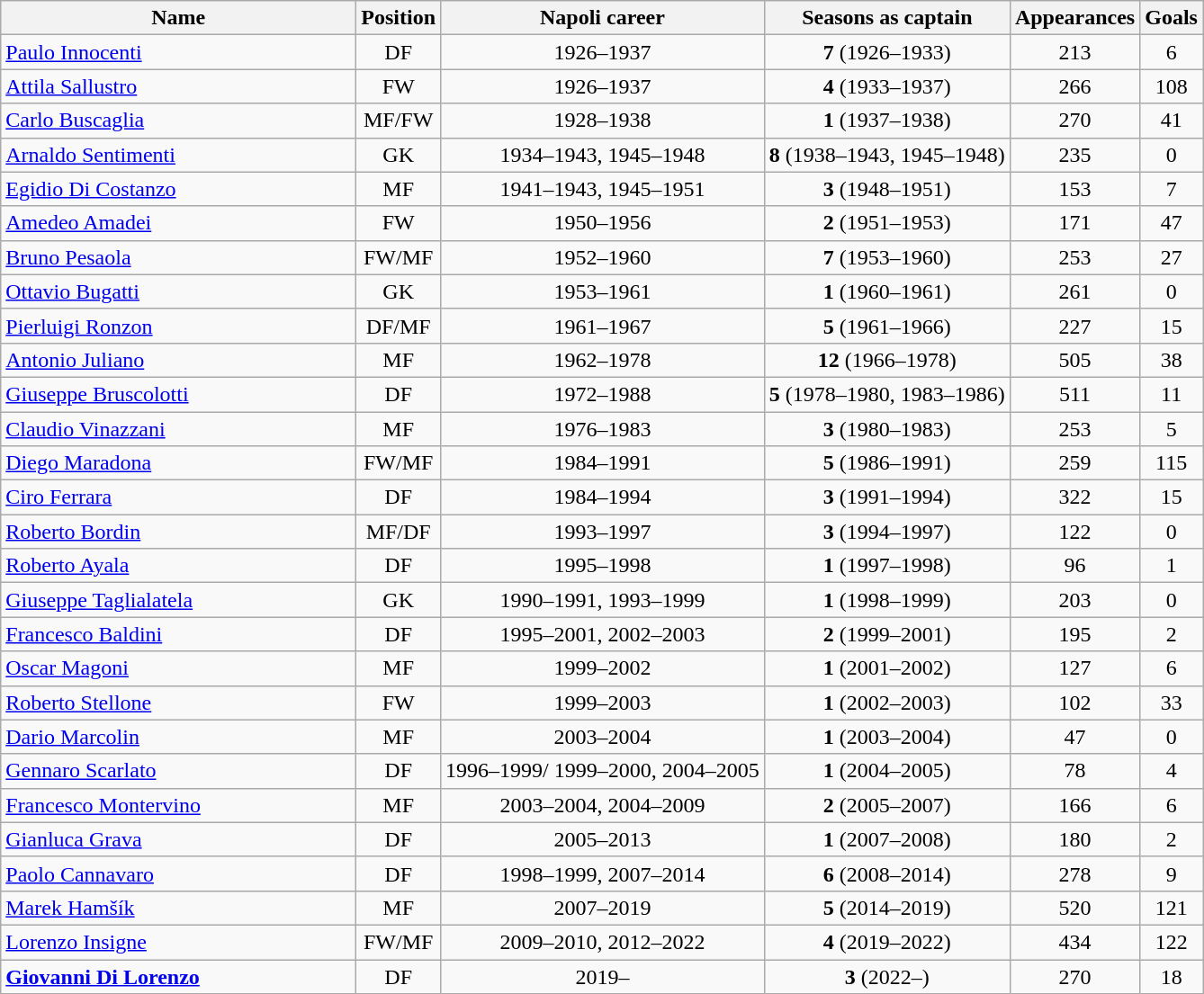<table class="wikitable sortable" style="text-align:center">
<tr>
<th style="width:16em">Name</th>
<th>Position</th>
<th>Napoli career</th>
<th>Seasons as captain</th>
<th>Appearances</th>
<th>Goals</th>
</tr>
<tr>
<td align="left">  <a href='#'>Paulo Innocenti</a></td>
<td>DF</td>
<td>1926–1937</td>
<td><strong>7</strong> (1926–1933)</td>
<td>213</td>
<td>6</td>
</tr>
<tr>
<td align="left">  <a href='#'>Attila Sallustro</a></td>
<td>FW</td>
<td>1926–1937</td>
<td><strong>4</strong> (1933–1937)</td>
<td>266</td>
<td>108</td>
</tr>
<tr>
<td align="left"> <a href='#'>Carlo Buscaglia</a></td>
<td>MF/FW</td>
<td>1928–1938</td>
<td><strong>1</strong> (1937–1938)</td>
<td>270</td>
<td>41</td>
</tr>
<tr>
<td align="left"> <a href='#'>Arnaldo Sentimenti</a></td>
<td>GK</td>
<td>1934–1943, 1945–1948</td>
<td><strong>8</strong> (1938–1943, 1945–1948)</td>
<td>235</td>
<td>0</td>
</tr>
<tr>
<td align="left"> <a href='#'>Egidio Di Costanzo</a></td>
<td>MF</td>
<td>1941–1943, 1945–1951</td>
<td><strong>3</strong> (1948–1951)</td>
<td>153</td>
<td>7</td>
</tr>
<tr>
<td align="left"> <a href='#'>Amedeo Amadei</a></td>
<td>FW</td>
<td>1950–1956</td>
<td><strong>2</strong> (1951–1953)</td>
<td>171</td>
<td>47</td>
</tr>
<tr>
<td align="left">  <a href='#'>Bruno Pesaola</a></td>
<td>FW/MF</td>
<td>1952–1960</td>
<td><strong>7</strong> (1953–1960)</td>
<td>253</td>
<td>27</td>
</tr>
<tr>
<td align="left"> <a href='#'>Ottavio Bugatti</a></td>
<td>GK</td>
<td>1953–1961</td>
<td><strong>1</strong> (1960–1961)</td>
<td>261</td>
<td>0</td>
</tr>
<tr>
<td align="left"> <a href='#'>Pierluigi Ronzon</a></td>
<td>DF/MF</td>
<td>1961–1967</td>
<td><strong>5</strong> (1961–1966)</td>
<td>227</td>
<td>15</td>
</tr>
<tr>
<td align="left"> <a href='#'>Antonio Juliano</a></td>
<td>MF</td>
<td>1962–1978</td>
<td><strong>12</strong> (1966–1978)</td>
<td>505</td>
<td>38</td>
</tr>
<tr>
<td align="left"> <a href='#'>Giuseppe Bruscolotti</a></td>
<td>DF</td>
<td>1972–1988</td>
<td><strong>5</strong> (1978–1980, 1983–1986)</td>
<td>511</td>
<td>11</td>
</tr>
<tr>
<td align="left"> <a href='#'>Claudio Vinazzani</a></td>
<td>MF</td>
<td>1976–1983</td>
<td><strong>3</strong> (1980–1983)</td>
<td>253</td>
<td>5</td>
</tr>
<tr>
<td align="left"> <a href='#'>Diego Maradona</a></td>
<td>FW/MF</td>
<td>1984–1991</td>
<td><strong>5</strong> (1986–1991)</td>
<td>259</td>
<td>115</td>
</tr>
<tr>
<td align="left"> <a href='#'>Ciro Ferrara</a></td>
<td>DF</td>
<td>1984–1994</td>
<td><strong>3</strong> (1991–1994)</td>
<td>322</td>
<td>15</td>
</tr>
<tr>
<td align="left">  <a href='#'>Roberto Bordin</a></td>
<td>MF/DF</td>
<td>1993–1997</td>
<td><strong>3</strong> (1994–1997)</td>
<td>122</td>
<td>0</td>
</tr>
<tr>
<td align="left"> <a href='#'>Roberto Ayala</a></td>
<td>DF</td>
<td>1995–1998</td>
<td><strong>1</strong> (1997–1998)</td>
<td>96</td>
<td>1</td>
</tr>
<tr>
<td align="left"> <a href='#'>Giuseppe Taglialatela</a></td>
<td>GK</td>
<td>1990–1991, 1993–1999</td>
<td><strong>1</strong> (1998–1999)</td>
<td>203</td>
<td>0</td>
</tr>
<tr>
<td align="left"> <a href='#'>Francesco Baldini</a></td>
<td>DF</td>
<td>1995–2001, 2002–2003</td>
<td><strong>2</strong> (1999–2001)</td>
<td>195</td>
<td>2</td>
</tr>
<tr>
<td align="left"> <a href='#'>Oscar Magoni</a></td>
<td>MF</td>
<td>1999–2002</td>
<td><strong>1</strong> (2001–2002)</td>
<td>127</td>
<td>6</td>
</tr>
<tr>
<td align="left"> <a href='#'>Roberto Stellone</a></td>
<td>FW</td>
<td>1999–2003</td>
<td><strong>1</strong> (2002–2003)</td>
<td>102</td>
<td>33</td>
</tr>
<tr>
<td align="left"> <a href='#'>Dario Marcolin</a></td>
<td>MF</td>
<td>2003–2004</td>
<td><strong>1</strong> (2003–2004)</td>
<td>47</td>
<td>0</td>
</tr>
<tr>
<td align="left"> <a href='#'>Gennaro Scarlato</a></td>
<td>DF</td>
<td>1996–1999/ 1999–2000, 2004–2005</td>
<td><strong>1</strong> (2004–2005)</td>
<td>78</td>
<td>4</td>
</tr>
<tr>
<td align="left"> <a href='#'>Francesco Montervino</a></td>
<td>MF</td>
<td>2003–2004, 2004–2009</td>
<td><strong>2</strong> (2005–2007)</td>
<td>166</td>
<td>6</td>
</tr>
<tr>
<td align="left"> <a href='#'>Gianluca Grava</a></td>
<td>DF</td>
<td>2005–2013</td>
<td><strong>1</strong> (2007–2008)</td>
<td>180</td>
<td>2</td>
</tr>
<tr>
<td align="left"> <a href='#'>Paolo Cannavaro</a></td>
<td>DF</td>
<td>1998–1999, 2007–2014</td>
<td><strong>6</strong> (2008–2014)</td>
<td>278</td>
<td>9</td>
</tr>
<tr>
<td align="left"> <a href='#'>Marek Hamšík</a></td>
<td>MF</td>
<td>2007–2019</td>
<td><strong>5</strong> (2014–2019)</td>
<td>520</td>
<td>121</td>
</tr>
<tr>
<td align="left"> <a href='#'>Lorenzo Insigne</a></td>
<td>FW/MF</td>
<td>2009–2010, 2012–2022</td>
<td><strong>4</strong> (2019–2022)</td>
<td>434</td>
<td>122</td>
</tr>
<tr>
<td align="left"> <strong><a href='#'>Giovanni Di Lorenzo</a></strong></td>
<td>DF</td>
<td>2019–</td>
<td><strong>3</strong> (2022–)</td>
<td>270</td>
<td>18</td>
</tr>
</table>
